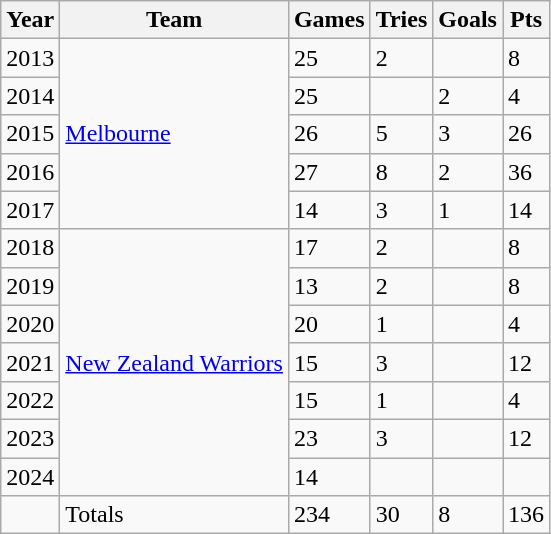<table class="wikitable">
<tr>
<th>Year</th>
<th>Team</th>
<th>Games</th>
<th>Tries</th>
<th>Goals</th>
<th>Pts</th>
</tr>
<tr>
<td>2013</td>
<td rowspan="5"> <a href='#'>Melbourne</a></td>
<td>25</td>
<td>2</td>
<td></td>
<td>8</td>
</tr>
<tr>
<td>2014</td>
<td>25</td>
<td></td>
<td>2</td>
<td>4</td>
</tr>
<tr>
<td>2015</td>
<td>26</td>
<td>5</td>
<td>3</td>
<td>26</td>
</tr>
<tr>
<td>2016</td>
<td>27</td>
<td>8</td>
<td>2</td>
<td>36</td>
</tr>
<tr>
<td>2017</td>
<td>14</td>
<td>3</td>
<td>1</td>
<td>14</td>
</tr>
<tr>
<td>2018</td>
<td rowspan="7"> <a href='#'>New Zealand Warriors</a></td>
<td>17</td>
<td>2</td>
<td></td>
<td>8</td>
</tr>
<tr>
<td>2019</td>
<td>13</td>
<td>2</td>
<td></td>
<td>8</td>
</tr>
<tr>
<td>2020</td>
<td>20</td>
<td>1</td>
<td></td>
<td>4</td>
</tr>
<tr>
<td>2021</td>
<td>15</td>
<td>3</td>
<td></td>
<td>12</td>
</tr>
<tr>
<td>2022</td>
<td>15</td>
<td>1</td>
<td></td>
<td>4</td>
</tr>
<tr>
<td>2023</td>
<td>23</td>
<td>3</td>
<td></td>
<td>12</td>
</tr>
<tr>
<td>2024</td>
<td>14</td>
<td></td>
<td></td>
<td></td>
</tr>
<tr>
<td></td>
<td>Totals</td>
<td>234</td>
<td>30</td>
<td>8</td>
<td>136</td>
</tr>
</table>
